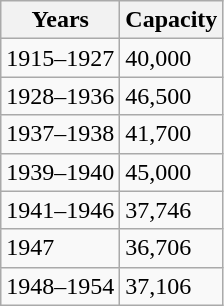<table class="wikitable">
<tr>
<th>Years</th>
<th>Capacity</th>
</tr>
<tr>
<td>1915–1927</td>
<td>40,000</td>
</tr>
<tr>
<td>1928–1936</td>
<td>46,500</td>
</tr>
<tr>
<td>1937–1938</td>
<td>41,700</td>
</tr>
<tr>
<td>1939–1940</td>
<td>45,000</td>
</tr>
<tr>
<td>1941–1946</td>
<td>37,746</td>
</tr>
<tr>
<td>1947</td>
<td>36,706</td>
</tr>
<tr>
<td>1948–1954</td>
<td>37,106</td>
</tr>
</table>
